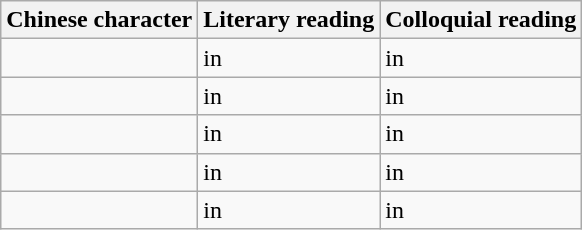<table class="wikitable">
<tr>
<th>Chinese character</th>
<th>Literary reading</th>
<th>Colloquial reading</th>
</tr>
<tr>
<td></td>
<td> in </td>
<td> in </td>
</tr>
<tr>
<td></td>
<td> in </td>
<td> in </td>
</tr>
<tr>
<td></td>
<td> in </td>
<td> in </td>
</tr>
<tr>
<td></td>
<td> in </td>
<td> in </td>
</tr>
<tr>
<td></td>
<td> in </td>
<td> in </td>
</tr>
</table>
